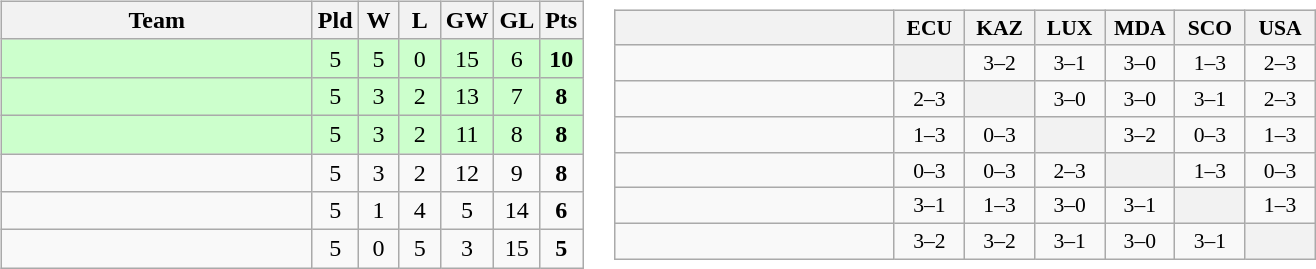<table>
<tr>
<td><br><table class="wikitable" style="text-align:center">
<tr>
<th width=200>Team</th>
<th width=20>Pld</th>
<th width=20>W</th>
<th width=20>L</th>
<th width=20>GW</th>
<th width=20>GL</th>
<th width=20>Pts</th>
</tr>
<tr bgcolor=ccffcc>
<td style="text-align:left;"></td>
<td>5</td>
<td>5</td>
<td>0</td>
<td>15</td>
<td>6</td>
<td><strong>10</strong></td>
</tr>
<tr bgcolor=ccffcc>
<td style="text-align:left;"></td>
<td>5</td>
<td>3</td>
<td>2</td>
<td>13</td>
<td>7</td>
<td><strong>8</strong></td>
</tr>
<tr bgcolor=ccffcc>
<td style="text-align:left;"></td>
<td>5</td>
<td>3</td>
<td>2</td>
<td>11</td>
<td>8</td>
<td><strong>8</strong></td>
</tr>
<tr>
<td style="text-align:left;"></td>
<td>5</td>
<td>3</td>
<td>2</td>
<td>12</td>
<td>9</td>
<td><strong>8</strong></td>
</tr>
<tr>
<td style="text-align:left;"></td>
<td>5</td>
<td>1</td>
<td>4</td>
<td>5</td>
<td>14</td>
<td><strong>6</strong></td>
</tr>
<tr>
<td style="text-align:left;"></td>
<td>5</td>
<td>0</td>
<td>5</td>
<td>3</td>
<td>15</td>
<td><strong>5</strong></td>
</tr>
</table>
</td>
<td><br><table class="wikitable" style="text-align:center; font-size:90%">
<tr>
<th width="180"> </th>
<th width="40">ECU</th>
<th width="40">KAZ</th>
<th width="40">LUX</th>
<th width="40">MDA</th>
<th width="40">SCO</th>
<th width="40">USA</th>
</tr>
<tr>
<td style="text-align:left;"></td>
<th></th>
<td>3–2</td>
<td>3–1</td>
<td>3–0</td>
<td>1–3</td>
<td>2–3</td>
</tr>
<tr>
<td style="text-align:left;"></td>
<td>2–3</td>
<th></th>
<td>3–0</td>
<td>3–0</td>
<td>3–1</td>
<td>2–3</td>
</tr>
<tr>
<td style="text-align:left;"></td>
<td>1–3</td>
<td>0–3</td>
<th></th>
<td>3–2</td>
<td>0–3</td>
<td>1–3</td>
</tr>
<tr>
<td style="text-align:left;"></td>
<td>0–3</td>
<td>0–3</td>
<td>2–3</td>
<th></th>
<td>1–3</td>
<td>0–3</td>
</tr>
<tr>
<td style="text-align:left;"></td>
<td>3–1</td>
<td>1–3</td>
<td>3–0</td>
<td>3–1</td>
<th></th>
<td>1–3</td>
</tr>
<tr>
<td style="text-align:left;"></td>
<td>3–2</td>
<td>3–2</td>
<td>3–1</td>
<td>3–0</td>
<td>3–1</td>
<th></th>
</tr>
</table>
</td>
</tr>
</table>
